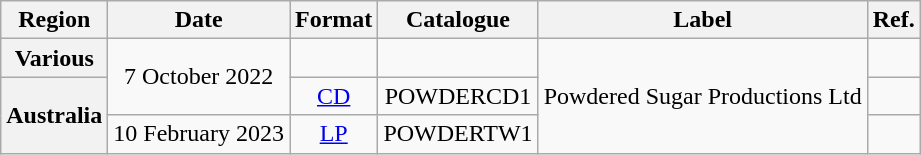<table class="wikitable plainrowheaders" style="text-align:center;">
<tr>
<th>Region</th>
<th>Date</th>
<th>Format</th>
<th>Catalogue</th>
<th>Label</th>
<th>Ref.</th>
</tr>
<tr>
<th scope="row">Various</th>
<td rowspan="2">7 October 2022</td>
<td></td>
<td></td>
<td rowspan="3">Powdered Sugar Productions Ltd</td>
<td></td>
</tr>
<tr>
<th scope="row" rowspan="2">Australia</th>
<td><a href='#'>CD</a></td>
<td>POWDERCD1</td>
<td></td>
</tr>
<tr>
<td>10 February 2023</td>
<td><a href='#'>LP</a></td>
<td>POWDERTW1</td>
<td></td>
</tr>
</table>
